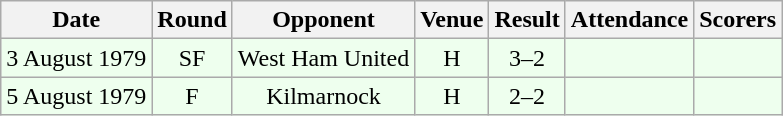<table class="wikitable sortable" style="font-size:100%; text-align:center">
<tr>
<th>Date</th>
<th>Round</th>
<th>Opponent</th>
<th>Venue</th>
<th>Result</th>
<th>Attendance</th>
<th>Scorers</th>
</tr>
<tr bgcolor = "#EEFFEE">
<td>3 August 1979</td>
<td>SF</td>
<td>West Ham United</td>
<td>H</td>
<td>3–2</td>
<td></td>
<td></td>
</tr>
<tr bgcolor = "#EEFFEE">
<td>5 August 1979</td>
<td>F</td>
<td>Kilmarnock</td>
<td>H</td>
<td>2–2</td>
<td></td>
<td></td>
</tr>
</table>
